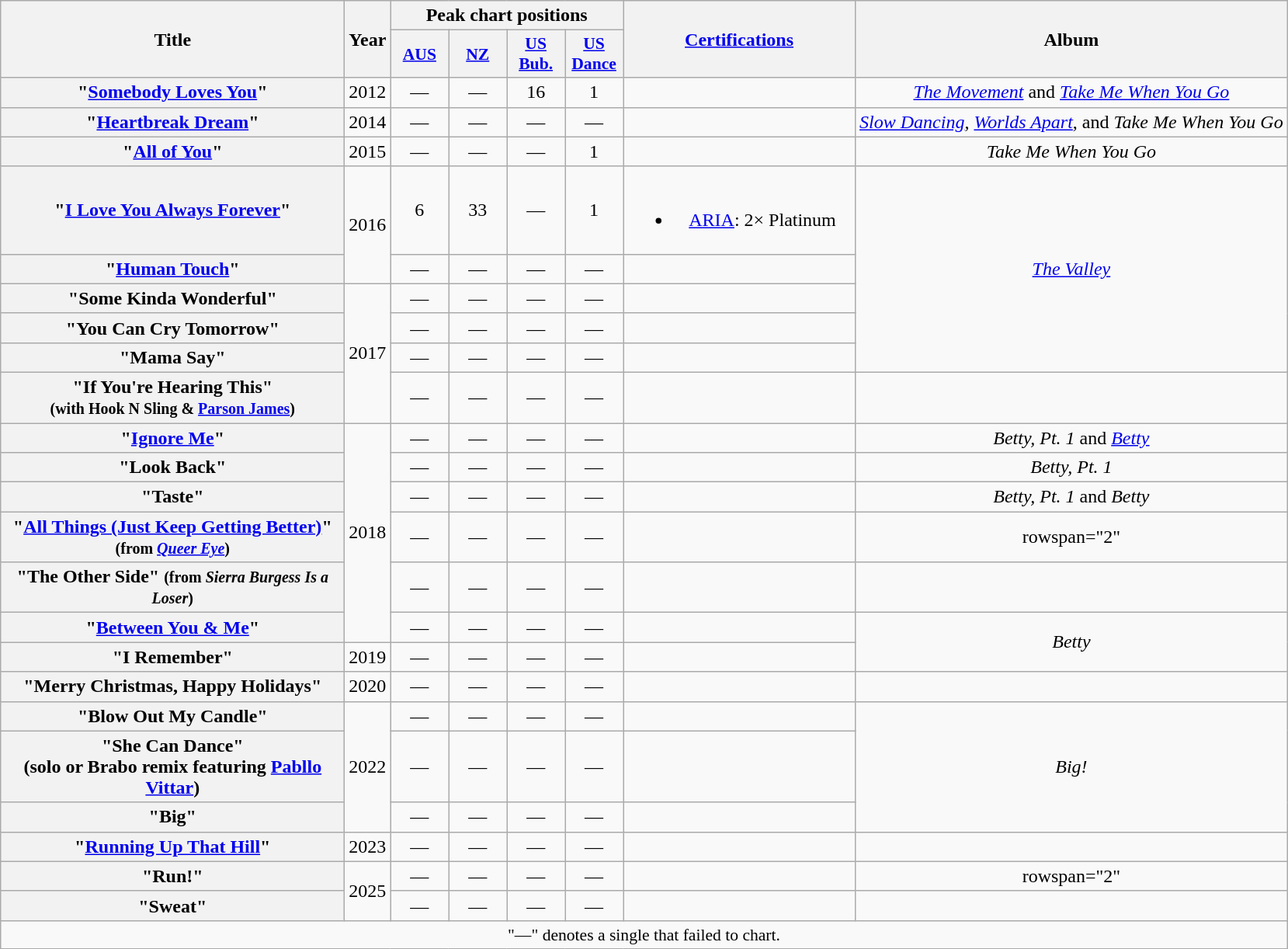<table class="wikitable plainrowheaders" style="text-align:center;" border="1">
<tr>
<th scope="col" rowspan="2" style="width:18em;">Title</th>
<th scope="col" rowspan="2">Year</th>
<th scope="col" colspan="4">Peak chart positions</th>
<th scope="col" rowspan="2" style="width:12em;"><a href='#'>Certifications</a></th>
<th scope="col" rowspan="2">Album</th>
</tr>
<tr>
<th scope="col" style="width:3em;font-size:90%;"><a href='#'>AUS</a><br></th>
<th scope="col" style="width:3em;font-size:90%;"><a href='#'>NZ</a><br></th>
<th scope="col" style="width:3em;font-size:90%;"><a href='#'>US<br>Bub.</a><br></th>
<th scope="col" style="width:3em;font-size:90%;"><a href='#'>US<br>Dance</a><br></th>
</tr>
<tr>
<th scope="row">"<a href='#'>Somebody Loves You</a>"</th>
<td>2012</td>
<td>—</td>
<td>—</td>
<td>16</td>
<td>1</td>
<td></td>
<td><em><a href='#'>The Movement</a></em> and <em><a href='#'>Take Me When You Go</a></em></td>
</tr>
<tr>
<th scope="row">"<a href='#'>Heartbreak Dream</a>"</th>
<td>2014</td>
<td>—</td>
<td>—</td>
<td>—</td>
<td>—</td>
<td></td>
<td><em><a href='#'>Slow Dancing</a></em>, <em><a href='#'>Worlds Apart</a></em>, and <em>Take Me When You Go</em></td>
</tr>
<tr>
<th scope="row">"<a href='#'>All of You</a>"</th>
<td>2015</td>
<td>—</td>
<td>—</td>
<td>—</td>
<td>1</td>
<td></td>
<td><em>Take Me When You Go</em></td>
</tr>
<tr>
<th scope="row">"<a href='#'>I Love You Always Forever</a>"</th>
<td rowspan="2">2016</td>
<td>6</td>
<td>33</td>
<td>—</td>
<td>1</td>
<td><br><ul><li><a href='#'>ARIA</a>: 2× Platinum</li></ul></td>
<td rowspan="5"><em><a href='#'>The Valley</a></em></td>
</tr>
<tr>
<th scope="row">"<a href='#'>Human Touch</a>"</th>
<td>—</td>
<td>—</td>
<td>—</td>
<td>—</td>
<td></td>
</tr>
<tr>
<th scope="row">"Some Kinda Wonderful"</th>
<td rowspan="4">2017</td>
<td>—</td>
<td>—</td>
<td>—</td>
<td>—</td>
<td></td>
</tr>
<tr>
<th scope="row">"You Can Cry Tomorrow"</th>
<td>—</td>
<td>—</td>
<td>—</td>
<td>—</td>
<td></td>
</tr>
<tr>
<th scope="row">"Mama Say"</th>
<td>—</td>
<td>—</td>
<td>—</td>
<td>—</td>
<td></td>
</tr>
<tr>
<th scope="row">"If You're Hearing This" <br> <small> (with Hook N Sling & <a href='#'>Parson James</a>) </small></th>
<td>—</td>
<td>—</td>
<td>—</td>
<td>—</td>
<td></td>
<td></td>
</tr>
<tr>
<th scope="row">"<a href='#'>Ignore Me</a>"</th>
<td rowspan="6">2018</td>
<td>—</td>
<td>—</td>
<td>—</td>
<td>—</td>
<td></td>
<td><em>Betty, Pt. 1</em> and <em><a href='#'>Betty</a></em></td>
</tr>
<tr>
<th scope="row">"Look Back"</th>
<td>—</td>
<td>—</td>
<td>—</td>
<td>—</td>
<td></td>
<td><em>Betty, Pt. 1</em></td>
</tr>
<tr>
<th scope="row">"Taste"</th>
<td>—</td>
<td>—</td>
<td>—</td>
<td>—</td>
<td></td>
<td><em>Betty, Pt. 1</em> and <em>Betty</em></td>
</tr>
<tr>
<th scope="row">"<a href='#'>All Things (Just Keep Getting Better)</a>" <small>(from <em><a href='#'>Queer Eye</a></em>)</small></th>
<td>—</td>
<td>—</td>
<td>—</td>
<td>—</td>
<td></td>
<td>rowspan="2" </td>
</tr>
<tr>
<th scope="row">"The Other Side" <small>(from <em>Sierra Burgess Is a Loser</em>)</small></th>
<td>—</td>
<td>—</td>
<td>—</td>
<td>—</td>
<td></td>
</tr>
<tr>
<th scope="row">"<a href='#'>Between You & Me</a>"</th>
<td>—</td>
<td>—</td>
<td>—</td>
<td>—</td>
<td></td>
<td rowspan="2"><em>Betty</em></td>
</tr>
<tr>
<th scope="row">"I Remember"</th>
<td>2019</td>
<td>—</td>
<td>—</td>
<td>—</td>
<td>—</td>
<td></td>
</tr>
<tr>
<th scope="row">"Merry Christmas, Happy Holidays"</th>
<td>2020</td>
<td>—</td>
<td>—</td>
<td>—</td>
<td>—</td>
<td></td>
<td></td>
</tr>
<tr>
<th scope="row">"Blow Out My Candle"</th>
<td rowspan="3">2022</td>
<td>—</td>
<td>—</td>
<td>—</td>
<td>—</td>
<td></td>
<td rowspan="3"><em>Big!</em></td>
</tr>
<tr>
<th scope="row">"She Can Dance"<br><span>(solo or Brabo remix featuring <a href='#'>Pabllo Vittar</a>)</span></th>
<td>—</td>
<td>—</td>
<td>—</td>
<td>—</td>
</tr>
<tr>
<th scope="row">"Big"</th>
<td>—</td>
<td>—</td>
<td>—</td>
<td>—</td>
<td></td>
</tr>
<tr>
<th scope="row">"<a href='#'>Running Up That Hill</a>"</th>
<td>2023</td>
<td>—</td>
<td>—</td>
<td>—</td>
<td>—</td>
<td></td>
<td></td>
</tr>
<tr>
<th scope="row">"Run!"</th>
<td rowspan="2">2025</td>
<td>—</td>
<td>—</td>
<td>—</td>
<td>—</td>
<td></td>
<td>rowspan="2" </td>
</tr>
<tr>
<th scope="row">"Sweat"</th>
<td>—</td>
<td>—</td>
<td>—</td>
<td>—</td>
<td></td>
</tr>
<tr>
<td colspan="13" style="font-size:90%">"—" denotes a single that failed to chart.</td>
</tr>
</table>
